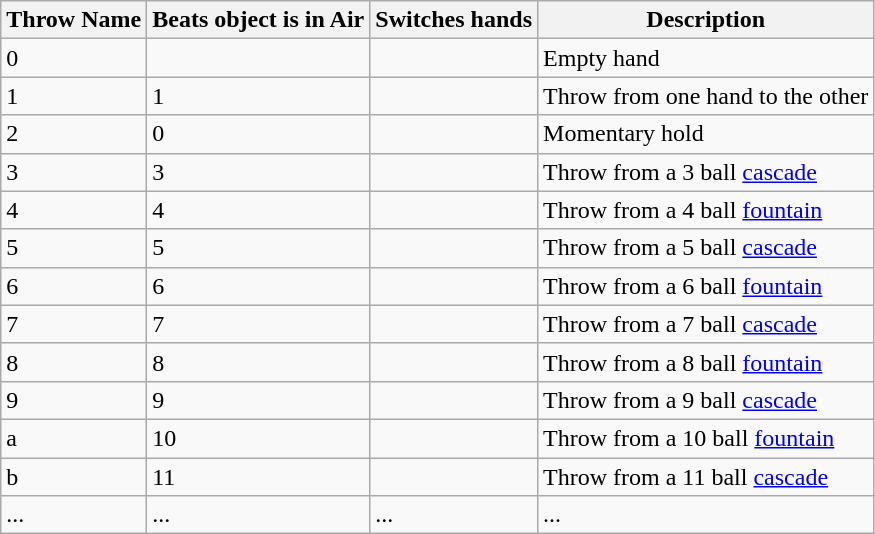<table class="wikitable">
<tr>
<th>Throw Name</th>
<th>Beats object is in Air</th>
<th>Switches hands</th>
<th>Description</th>
</tr>
<tr>
<td>0</td>
<td></td>
<td></td>
<td>Empty hand</td>
</tr>
<tr>
<td>1</td>
<td>1</td>
<td></td>
<td>Throw from one hand to the other</td>
</tr>
<tr>
<td>2</td>
<td>0</td>
<td></td>
<td>Momentary hold</td>
</tr>
<tr>
<td>3</td>
<td>3</td>
<td></td>
<td>Throw from a 3 ball <a href='#'>cascade</a></td>
</tr>
<tr>
<td>4</td>
<td>4</td>
<td></td>
<td>Throw from a 4 ball <a href='#'>fountain</a></td>
</tr>
<tr>
<td>5</td>
<td>5</td>
<td></td>
<td>Throw from a 5 ball <a href='#'>cascade</a></td>
</tr>
<tr>
<td>6</td>
<td>6</td>
<td></td>
<td>Throw from a 6 ball <a href='#'>fountain</a></td>
</tr>
<tr>
<td>7</td>
<td>7</td>
<td></td>
<td>Throw from a 7 ball <a href='#'>cascade</a></td>
</tr>
<tr>
<td>8</td>
<td>8</td>
<td></td>
<td>Throw from a 8 ball <a href='#'>fountain</a></td>
</tr>
<tr>
<td>9</td>
<td>9</td>
<td></td>
<td>Throw from a 9 ball <a href='#'>cascade</a></td>
</tr>
<tr>
<td>a</td>
<td>10</td>
<td></td>
<td>Throw from a 10 ball <a href='#'>fountain</a></td>
</tr>
<tr>
<td>b</td>
<td>11</td>
<td></td>
<td>Throw from a 11 ball <a href='#'>cascade</a></td>
</tr>
<tr>
<td>...</td>
<td>...</td>
<td>...</td>
<td>...</td>
</tr>
</table>
